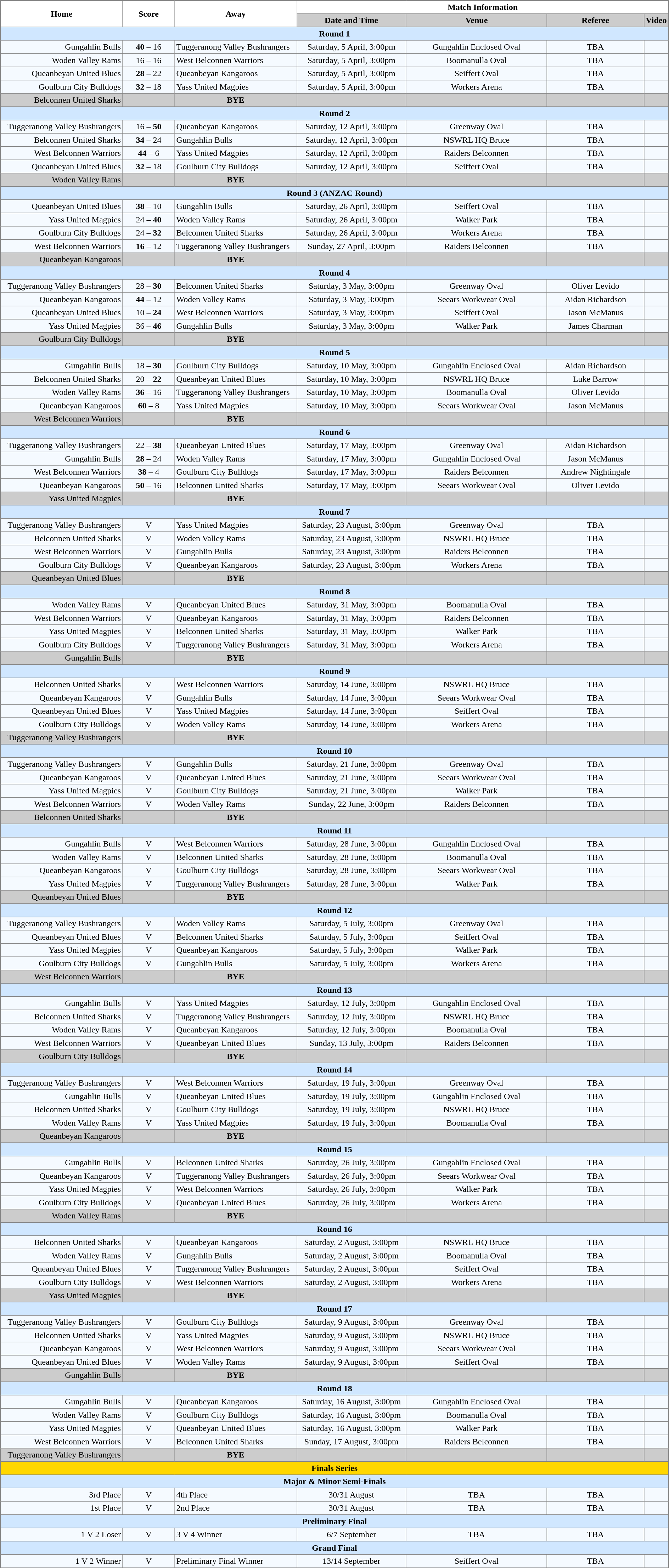<table class="mw-collapsible mw-collapsed" width="100%">
<tr>
<td valign="left" width="25%"><br><table border="1" cellpadding="3" cellspacing="0" width="100%" style="border-collapse:collapse;  text-align:center;">
<tr>
<th rowspan="2" width="19%">Home</th>
<th rowspan="2" width="8%">Score</th>
<th rowspan="2" width="19%">Away</th>
<th colspan="4">Match Information</th>
</tr>
<tr bgcolor="#CCCCCC">
<th width="17%">Date and Time</th>
<th width="22%">Venue</th>
<th width="50%">Referee</th>
<th>Video</th>
</tr>
<tr style="background:#d0e7ff;">
<td colspan="7"><strong>Round 1</strong></td>
</tr>
<tr style="text-align:center; background:#f5faff;">
<td align="right">Gungahlin Bulls </td>
<td><strong>40</strong> – 16</td>
<td align="left"> Tuggeranong Valley Bushrangers</td>
<td>Saturday, 5 April, 3:00pm</td>
<td>Gungahlin Enclosed Oval</td>
<td>TBA</td>
<td></td>
</tr>
<tr style="text-align:center; background:#f5faff;">
<td align="right">Woden Valley Rams </td>
<td>16 – 16</td>
<td align="left"> West Belconnen Warriors</td>
<td>Saturday, 5 April, 3:00pm</td>
<td>Boomanulla Oval</td>
<td>TBA</td>
<td></td>
</tr>
<tr style="text-align:center; background:#f5faff;">
<td align="right">Queanbeyan United Blues </td>
<td><strong>28</strong> – 22</td>
<td align="left"> Queanbeyan Kangaroos</td>
<td>Saturday, 5 April, 3:00pm</td>
<td>Seiffert Oval</td>
<td>TBA</td>
<td></td>
</tr>
<tr style="text-align:center; background:#f5faff;">
<td align="right">Goulburn City Bulldogs </td>
<td><strong>32</strong> – 18</td>
<td align="left"> Yass United Magpies</td>
<td>Saturday, 5 April, 3:00pm</td>
<td>Workers Arena</td>
<td>TBA</td>
<td></td>
</tr>
<tr style="text-align:center; background:#CCCCCC;">
<td align="right">Belconnen United Sharks </td>
<td></td>
<td><strong>BYE</strong></td>
<td></td>
<td></td>
<td></td>
<td></td>
</tr>
<tr style="background:#d0e7ff;">
<td colspan="7"><strong>Round 2</strong></td>
</tr>
<tr style="text-align:center; background:#f5faff;">
<td align="right">Tuggeranong Valley Bushrangers </td>
<td>16 – <strong>50</strong></td>
<td align="left"> Queanbeyan Kangaroos</td>
<td>Saturday, 12 April, 3:00pm</td>
<td>Greenway Oval</td>
<td>TBA</td>
<td></td>
</tr>
<tr style="text-align:center; background:#f5faff;">
<td align="right">Belconnen United Sharks </td>
<td><strong>34</strong> – 24</td>
<td align="left"> Gungahlin Bulls</td>
<td>Saturday, 12 April, 3:00pm</td>
<td>NSWRL HQ Bruce</td>
<td>TBA</td>
<td></td>
</tr>
<tr style="text-align:center; background:#f5faff;">
<td align="right">West Belconnen Warriors </td>
<td><strong>44</strong> – 6</td>
<td align="left"> Yass United Magpies</td>
<td>Saturday, 12 April, 3:00pm</td>
<td>Raiders Belconnen</td>
<td>TBA</td>
<td></td>
</tr>
<tr style="text-align:center; background:#f5faff;">
<td align="right">Queanbeyan United Blues </td>
<td><strong>32</strong> – 18</td>
<td align="left"> Goulburn City Bulldogs</td>
<td>Saturday, 12 April, 3:00pm</td>
<td>Seiffert Oval</td>
<td>TBA</td>
<td></td>
</tr>
<tr style="text-align:center; background:#CCCCCC;">
<td align="right">Woden Valley Rams </td>
<td></td>
<td><strong>BYE</strong></td>
<td></td>
<td></td>
<td></td>
<td></td>
</tr>
<tr style="background:#d0e7ff;">
<td colspan="7"><strong>Round 3 (ANZAC Round)</strong></td>
</tr>
<tr style="text-align:center; background:#f5faff;">
<td align="right">Queanbeyan United Blues </td>
<td><strong>38</strong> – 10</td>
<td align="left"> Gungahlin Bulls</td>
<td>Saturday, 26 April, 3:00pm</td>
<td>Seiffert Oval</td>
<td>TBA</td>
<td></td>
</tr>
<tr style="text-align:center; background:#f5faff;">
<td align="right">Yass United Magpies </td>
<td>24 – <strong>40</strong></td>
<td align="left"> Woden Valley Rams</td>
<td>Saturday, 26 April, 3:00pm</td>
<td>Walker Park</td>
<td>TBA</td>
<td></td>
</tr>
<tr style="text-align:center; background:#f5faff;">
<td align="right">Goulburn City Bulldogs </td>
<td>24 – <strong>32</strong></td>
<td align="left"> Belconnen United Sharks</td>
<td>Saturday, 26 April, 3:00pm</td>
<td>Workers Arena</td>
<td>TBA</td>
<td></td>
</tr>
<tr style="text-align:center; background:#f5faff;">
<td align="right">West Belconnen Warriors </td>
<td><strong>16</strong> – 12</td>
<td align="left"> Tuggeranong Valley Bushrangers</td>
<td>Sunday, 27 April, 3:00pm</td>
<td>Raiders Belconnen</td>
<td>TBA</td>
<td></td>
</tr>
<tr style="text-align:center; background:#CCCCCC;">
<td align="right">Queanbeyan Kangaroos </td>
<td></td>
<td><strong>BYE</strong></td>
<td></td>
<td></td>
<td></td>
<td></td>
</tr>
<tr style="background:#d0e7ff;">
<td colspan="7"><strong>Round 4</strong></td>
</tr>
<tr style="text-align:center; background:#f5faff;">
<td align="right">Tuggeranong Valley Bushrangers </td>
<td>28 – <strong>30</strong></td>
<td align="left"> Belconnen United Sharks</td>
<td>Saturday, 3 May, 3:00pm</td>
<td>Greenway Oval</td>
<td>Oliver Levido</td>
<td></td>
</tr>
<tr style="text-align:center; background:#f5faff;">
<td align="right">Queanbeyan Kangaroos </td>
<td><strong>44</strong> – 12</td>
<td align="left"> Woden Valley Rams</td>
<td>Saturday, 3 May, 3:00pm</td>
<td>Seears Workwear Oval</td>
<td>Aidan Richardson</td>
<td></td>
</tr>
<tr style="text-align:center; background:#f5faff;">
<td align="right">Queanbeyan United Blues </td>
<td>10 – <strong>24</strong></td>
<td align="left"> West Belconnen Warriors</td>
<td>Saturday, 3 May, 3:00pm</td>
<td>Seiffert Oval</td>
<td>Jason McManus</td>
<td></td>
</tr>
<tr style="text-align:center; background:#f5faff;">
<td align="right">Yass United Magpies </td>
<td>36 – <strong>46</strong></td>
<td align="left"> Gungahlin Bulls</td>
<td>Saturday, 3 May, 3:00pm</td>
<td>Walker Park</td>
<td>James Charman</td>
<td></td>
</tr>
<tr style="text-align:center; background:#CCCCCC;">
<td align="right">Goulburn City Bulldogs </td>
<td></td>
<td><strong>BYE</strong></td>
<td></td>
<td></td>
<td></td>
<td></td>
</tr>
<tr style="background:#d0e7ff;">
<td colspan="7"><strong>Round 5</strong></td>
</tr>
<tr style="text-align:center; background:#f5faff;">
<td align="right">Gungahlin Bulls </td>
<td>18 – <strong>30</strong></td>
<td align="left"> Goulburn City Bulldogs</td>
<td>Saturday, 10 May, 3:00pm</td>
<td>Gungahlin Enclosed Oval</td>
<td>Aidan Richardson</td>
<td></td>
</tr>
<tr style="text-align:center; background:#f5faff;">
<td align="right">Belconnen United Sharks </td>
<td>20 – <strong>22</strong></td>
<td align="left"> Queanbeyan United Blues</td>
<td>Saturday, 10 May, 3:00pm</td>
<td>NSWRL HQ Bruce</td>
<td>Luke Barrow</td>
<td></td>
</tr>
<tr style="text-align:center; background:#f5faff;">
<td align="right">Woden Valley Rams </td>
<td><strong>36</strong> – 16</td>
<td align="left"> Tuggeranong Valley Bushrangers</td>
<td>Saturday, 10 May, 3:00pm</td>
<td>Boomanulla Oval</td>
<td>Oliver Levido</td>
<td></td>
</tr>
<tr style="text-align:center; background:#f5faff;">
<td align="right">Queanbeyan Kangaroos </td>
<td><strong>60</strong> – 8</td>
<td align="left"> Yass United Magpies</td>
<td>Saturday, 10 May, 3:00pm</td>
<td>Seears Workwear Oval</td>
<td>Jason McManus</td>
<td></td>
</tr>
<tr style="text-align:center; background:#CCCCCC;">
<td align="right">West Belconnen Warriors </td>
<td></td>
<td><strong>BYE</strong></td>
<td></td>
<td></td>
<td></td>
<td></td>
</tr>
<tr style="background:#d0e7ff;">
<td colspan="7"><strong>Round 6</strong></td>
</tr>
<tr style="text-align:center; background:#f5faff;">
<td align="right">Tuggeranong Valley Bushrangers </td>
<td>22 – <strong>38</strong></td>
<td align="left"> Queanbeyan United Blues</td>
<td>Saturday, 17 May, 3:00pm</td>
<td>Greenway Oval</td>
<td>Aidan Richardson</td>
<td></td>
</tr>
<tr style="text-align:center; background:#f5faff;">
<td align="right">Gungahlin Bulls </td>
<td><strong>28</strong> – 24</td>
<td align="left"> Woden Valley Rams</td>
<td>Saturday, 17 May, 3:00pm</td>
<td>Gungahlin Enclosed Oval</td>
<td>Jason McManus</td>
<td></td>
</tr>
<tr style="text-align:center; background:#f5faff;">
<td align="right">West Belconnen Warriors </td>
<td><strong>38</strong> – 4</td>
<td align="left"> Goulburn City Bulldogs</td>
<td>Saturday, 17 May, 3:00pm</td>
<td>Raiders Belconnen</td>
<td>Andrew Nightingale</td>
<td></td>
</tr>
<tr style="text-align:center; background:#f5faff;">
<td align="right">Queanbeyan Kangaroos </td>
<td><strong>50</strong> – 16</td>
<td align="left"> Belconnen United Sharks</td>
<td>Saturday, 17 May, 3:00pm</td>
<td>Seears Workwear Oval</td>
<td>Oliver Levido</td>
<td></td>
</tr>
<tr style="text-align:center; background:#CCCCCC;">
<td align="right">Yass United Magpies </td>
<td></td>
<td><strong>BYE</strong></td>
<td></td>
<td></td>
<td></td>
<td></td>
</tr>
<tr style="background:#d0e7ff;">
<td colspan="7"><strong>Round 7</strong></td>
</tr>
<tr style="text-align:center; background:#f5faff;">
<td align="right">Tuggeranong Valley Bushrangers </td>
<td>V</td>
<td align="left"> Yass United Magpies</td>
<td>Saturday, 23 August, 3:00pm</td>
<td>Greenway Oval</td>
<td>TBA</td>
<td></td>
</tr>
<tr style="text-align:center; background:#f5faff;">
<td align="right">Belconnen United Sharks </td>
<td>V</td>
<td align="left"> Woden Valley Rams</td>
<td>Saturday, 23 August, 3:00pm</td>
<td>NSWRL HQ Bruce</td>
<td>TBA</td>
<td></td>
</tr>
<tr style="text-align:center; background:#f5faff;">
<td align="right">West Belconnen Warriors </td>
<td>V</td>
<td align="left"> Gungahlin Bulls</td>
<td>Saturday, 23 August, 3:00pm</td>
<td>Raiders Belconnen</td>
<td>TBA</td>
<td></td>
</tr>
<tr style="text-align:center; background:#f5faff;">
<td align="right">Goulburn City Bulldogs </td>
<td>V</td>
<td align="left"> Queanbeyan Kangaroos</td>
<td>Saturday, 23 August, 3:00pm</td>
<td>Workers Arena</td>
<td>TBA</td>
<td></td>
</tr>
<tr style="text-align:center; background:#CCCCCC;">
<td align="right">Queanbeyan United Blues </td>
<td></td>
<td><strong>BYE</strong></td>
<td></td>
<td></td>
<td></td>
<td></td>
</tr>
<tr style="background:#d0e7ff;">
<td colspan="7"><strong>Round 8</strong></td>
</tr>
<tr style="text-align:center; background:#f5faff;">
<td align="right">Woden Valley Rams </td>
<td>V</td>
<td align="left"> Queanbeyan United Blues</td>
<td>Saturday, 31 May, 3:00pm</td>
<td>Boomanulla Oval</td>
<td>TBA</td>
<td></td>
</tr>
<tr style="text-align:center; background:#f5faff;">
<td align="right">West Belconnen Warriors </td>
<td>V</td>
<td align="left"> Queanbeyan Kangaroos</td>
<td>Saturday, 31 May, 3:00pm</td>
<td>Raiders Belconnen</td>
<td>TBA</td>
<td></td>
</tr>
<tr style="text-align:center; background:#f5faff;">
<td align="right">Yass United Magpies </td>
<td>V</td>
<td align="left"> Belconnen United Sharks</td>
<td>Saturday, 31 May, 3:00pm</td>
<td>Walker Park</td>
<td>TBA</td>
<td></td>
</tr>
<tr style="text-align:center; background:#f5faff;">
<td align="right">Goulburn City Bulldogs </td>
<td>V</td>
<td align="left"> Tuggeranong Valley Bushrangers</td>
<td>Saturday, 31 May, 3:00pm</td>
<td>Workers Arena</td>
<td>TBA</td>
<td></td>
</tr>
<tr style="text-align:center; background:#CCCCCC;">
<td align="right">Gungahlin Bulls </td>
<td></td>
<td><strong>BYE</strong></td>
<td></td>
<td></td>
<td></td>
<td></td>
</tr>
<tr style="background:#d0e7ff;">
<td colspan="7"><strong>Round 9</strong></td>
</tr>
<tr style="text-align:center; background:#f5faff;">
<td align="right">Belconnen United Sharks </td>
<td>V</td>
<td align="left"> West Belconnen Warriors</td>
<td>Saturday, 14 June, 3:00pm</td>
<td>NSWRL HQ Bruce</td>
<td>TBA</td>
<td></td>
</tr>
<tr style="text-align:center; background:#f5faff;">
<td align="right">Queanbeyan Kangaroos </td>
<td>V</td>
<td align="left"> Gungahlin Bulls</td>
<td>Saturday, 14 June, 3:00pm</td>
<td>Seears Workwear Oval</td>
<td>TBA</td>
<td></td>
</tr>
<tr style="text-align:center; background:#f5faff;">
<td align="right">Queanbeyan United Blues </td>
<td>V</td>
<td align="left"> Yass United Magpies</td>
<td>Saturday, 14 June, 3:00pm</td>
<td>Seiffert Oval</td>
<td>TBA</td>
<td></td>
</tr>
<tr style="text-align:center; background:#f5faff;">
<td align="right">Goulburn City Bulldogs </td>
<td>V</td>
<td align="left"> Woden Valley Rams</td>
<td>Saturday, 14 June, 3:00pm</td>
<td>Workers Arena</td>
<td>TBA</td>
<td></td>
</tr>
<tr style="text-align:center; background:#CCCCCC;">
<td align="right">Tuggeranong Valley Bushrangers </td>
<td></td>
<td><strong>BYE</strong></td>
<td></td>
<td></td>
<td></td>
<td></td>
</tr>
<tr style="background:#d0e7ff;">
<td colspan="7"><strong>Round 10</strong></td>
</tr>
<tr style="text-align:center; background:#f5faff;">
<td align="right">Tuggeranong Valley Bushrangers </td>
<td>V</td>
<td align="left"> Gungahlin Bulls</td>
<td>Saturday, 21 June, 3:00pm</td>
<td>Greenway Oval</td>
<td>TBA</td>
<td></td>
</tr>
<tr style="text-align:center; background:#f5faff;">
<td align="right">Queanbeyan Kangaroos </td>
<td>V</td>
<td align="left"> Queanbeyan United Blues</td>
<td>Saturday, 21 June, 3:00pm</td>
<td>Seears Workwear Oval</td>
<td>TBA</td>
<td></td>
</tr>
<tr style="text-align:center; background:#f5faff;">
<td align="right">Yass United Magpies </td>
<td>V</td>
<td align="left"> Goulburn City Bulldogs</td>
<td>Saturday, 21 June, 3:00pm</td>
<td>Walker Park</td>
<td>TBA</td>
<td></td>
</tr>
<tr style="text-align:center; background:#f5faff;">
<td align="right">West Belconnen Warriors </td>
<td>V</td>
<td align="left"> Woden Valley Rams</td>
<td>Sunday, 22 June, 3:00pm</td>
<td>Raiders Belconnen</td>
<td>TBA</td>
<td></td>
</tr>
<tr style="text-align:center; background:#CCCCCC;">
<td align="right">Belconnen United Sharks </td>
<td></td>
<td><strong>BYE</strong></td>
<td></td>
<td></td>
<td></td>
<td></td>
</tr>
<tr style="background:#d0e7ff;">
<td colspan="7"><strong>Round 11</strong></td>
</tr>
<tr style="text-align:center; background:#f5faff;">
<td align="right">Gungahlin Bulls </td>
<td>V</td>
<td align="left"> West Belconnen Warriors</td>
<td>Saturday, 28 June, 3:00pm</td>
<td>Gungahlin Enclosed Oval</td>
<td>TBA</td>
<td></td>
</tr>
<tr style="text-align:center; background:#f5faff;">
<td align="right">Woden Valley Rams </td>
<td>V</td>
<td align="left"> Belconnen United Sharks</td>
<td>Saturday, 28 June, 3:00pm</td>
<td>Boomanulla Oval</td>
<td>TBA</td>
<td></td>
</tr>
<tr style="text-align:center; background:#f5faff;">
<td align="right">Queanbeyan Kangaroos </td>
<td>V</td>
<td align="left"> Goulburn City Bulldogs</td>
<td>Saturday, 28 June, 3:00pm</td>
<td>Seears Workwear Oval</td>
<td>TBA</td>
<td></td>
</tr>
<tr style="text-align:center; background:#f5faff;">
<td align="right">Yass United Magpies </td>
<td>V</td>
<td align="left"> Tuggeranong Valley Bushrangers</td>
<td>Saturday, 28 June, 3:00pm</td>
<td>Walker Park</td>
<td>TBA</td>
<td></td>
</tr>
<tr style="text-align:center; background:#CCCCCC;">
<td align="right">Queanbeyan United Blues </td>
<td></td>
<td><strong>BYE</strong></td>
<td></td>
<td></td>
<td></td>
<td></td>
</tr>
<tr style="background:#d0e7ff;">
<td colspan="7"><strong>Round 12</strong></td>
</tr>
<tr style="text-align:center; background:#f5faff;">
<td align="right">Tuggeranong Valley Bushrangers </td>
<td>V</td>
<td align="left"> Woden Valley Rams</td>
<td>Saturday, 5 July, 3:00pm</td>
<td>Greenway Oval</td>
<td>TBA</td>
<td></td>
</tr>
<tr style="text-align:center; background:#f5faff;">
<td align="right">Queanbeyan United Blues </td>
<td>V</td>
<td align="left"> Belconnen United Sharks</td>
<td>Saturday, 5 July, 3:00pm</td>
<td>Seiffert Oval</td>
<td>TBA</td>
<td></td>
</tr>
<tr style="text-align:center; background:#f5faff;">
<td align="right">Yass United Magpies </td>
<td>V</td>
<td align="left"> Queanbeyan Kangaroos</td>
<td>Saturday, 5 July, 3:00pm</td>
<td>Walker Park</td>
<td>TBA</td>
<td></td>
</tr>
<tr style="text-align:center; background:#f5faff;">
<td align="right">Goulburn City Bulldogs </td>
<td>V</td>
<td align="left"> Gungahlin Bulls</td>
<td>Saturday, 5 July, 3:00pm</td>
<td>Workers Arena</td>
<td>TBA</td>
<td></td>
</tr>
<tr style="text-align:center; background:#CCCCCC;">
<td align="right">West Belconnen Warriors </td>
<td></td>
<td><strong>BYE</strong></td>
<td></td>
<td></td>
<td></td>
<td></td>
</tr>
<tr style="background:#d0e7ff;">
<td colspan="7"><strong>Round 13</strong></td>
</tr>
<tr style="text-align:center; background:#f5faff;">
<td align="right">Gungahlin Bulls </td>
<td>V</td>
<td align="left"> Yass United Magpies</td>
<td>Saturday, 12 July, 3:00pm</td>
<td>Gungahlin Enclosed Oval</td>
<td>TBA</td>
<td></td>
</tr>
<tr style="text-align:center; background:#f5faff;">
<td align="right">Belconnen United Sharks </td>
<td>V</td>
<td align="left"> Tuggeranong Valley Bushrangers</td>
<td>Saturday, 12 July, 3:00pm</td>
<td>NSWRL HQ Bruce</td>
<td>TBA</td>
<td></td>
</tr>
<tr style="text-align:center; background:#f5faff;">
<td align="right">Woden Valley Rams </td>
<td>V</td>
<td align="left"> Queanbeyan Kangaroos</td>
<td>Saturday, 12 July, 3:00pm</td>
<td>Boomanulla Oval</td>
<td>TBA</td>
<td></td>
</tr>
<tr style="text-align:center; background:#f5faff;">
<td align="right">West Belconnen Warriors </td>
<td>V</td>
<td align="left"> Queanbeyan United Blues</td>
<td>Sunday, 13 July, 3:00pm</td>
<td>Raiders Belconnen</td>
<td>TBA</td>
<td></td>
</tr>
<tr style="text-align:center; background:#CCCCCC;">
<td align="right">Goulburn City Bulldogs </td>
<td></td>
<td><strong>BYE</strong></td>
<td></td>
<td></td>
<td></td>
<td></td>
</tr>
<tr style="background:#d0e7ff;">
<td colspan="7"><strong>Round 14</strong></td>
</tr>
<tr style="text-align:center; background:#f5faff;">
<td align="right">Tuggeranong Valley Bushrangers </td>
<td>V</td>
<td align="left"> West Belconnen Warriors</td>
<td>Saturday, 19 July, 3:00pm</td>
<td>Greenway Oval</td>
<td>TBA</td>
<td></td>
</tr>
<tr style="text-align:center; background:#f5faff;">
<td align="right">Gungahlin Bulls </td>
<td>V</td>
<td align="left"> Queanbeyan United Blues</td>
<td>Saturday, 19 July, 3:00pm</td>
<td>Gungahlin Enclosed Oval</td>
<td>TBA</td>
<td></td>
</tr>
<tr style="text-align:center; background:#f5faff;">
<td align="right">Belconnen United Sharks </td>
<td>V</td>
<td align="left"> Goulburn City Bulldogs</td>
<td>Saturday, 19 July, 3:00pm</td>
<td>NSWRL HQ Bruce</td>
<td>TBA</td>
<td></td>
</tr>
<tr style="text-align:center; background:#f5faff;">
<td align="right">Woden Valley Rams </td>
<td>V</td>
<td align="left"> Yass United Magpies</td>
<td>Saturday, 19 July, 3:00pm</td>
<td>Boomanulla Oval</td>
<td>TBA</td>
<td></td>
</tr>
<tr style="text-align:center; background:#CCCCCC;">
<td align="right">Queanbeyan Kangaroos </td>
<td></td>
<td><strong>BYE</strong></td>
<td></td>
<td></td>
<td></td>
<td></td>
</tr>
<tr style="background:#d0e7ff;">
<td colspan="7"><strong>Round 15</strong></td>
</tr>
<tr style="text-align:center; background:#f5faff;">
<td align="right">Gungahlin Bulls </td>
<td>V</td>
<td align="left"> Belconnen United Sharks</td>
<td>Saturday, 26 July, 3:00pm</td>
<td>Gungahlin Enclosed Oval</td>
<td>TBA</td>
<td></td>
</tr>
<tr style="text-align:center; background:#f5faff;">
<td align="right">Queanbeyan Kangaroos </td>
<td>V</td>
<td align="left"> Tuggeranong Valley Bushrangers</td>
<td>Saturday, 26 July, 3:00pm</td>
<td>Seears Workwear Oval</td>
<td>TBA</td>
<td></td>
</tr>
<tr style="text-align:center; background:#f5faff;">
<td align="right">Yass United Magpies </td>
<td>V</td>
<td align="left"> West Belconnen Warriors</td>
<td>Saturday, 26 July, 3:00pm</td>
<td>Walker Park</td>
<td>TBA</td>
<td></td>
</tr>
<tr style="text-align:center; background:#f5faff;">
<td align="right">Goulburn City Bulldogs </td>
<td>V</td>
<td align="left"> Queanbeyan United Blues</td>
<td>Saturday, 26 July, 3:00pm</td>
<td>Workers Arena</td>
<td>TBA</td>
<td></td>
</tr>
<tr style="text-align:center; background:#CCCCCC;">
<td align="right">Woden Valley Rams </td>
<td></td>
<td><strong>BYE</strong></td>
<td></td>
<td></td>
<td></td>
<td></td>
</tr>
<tr style="background:#d0e7ff;">
<td colspan="7"><strong>Round 16</strong></td>
</tr>
<tr style="text-align:center; background:#f5faff;">
<td align="right">Belconnen United Sharks </td>
<td>V</td>
<td align="left"> Queanbeyan Kangaroos</td>
<td>Saturday, 2 August, 3:00pm</td>
<td>NSWRL HQ Bruce</td>
<td>TBA</td>
<td></td>
</tr>
<tr style="text-align:center; background:#f5faff;">
<td align="right">Woden Valley Rams </td>
<td>V</td>
<td align="left"> Gungahlin Bulls</td>
<td>Saturday, 2 August, 3:00pm</td>
<td>Boomanulla Oval</td>
<td>TBA</td>
<td></td>
</tr>
<tr style="text-align:center; background:#f5faff;">
<td align="right">Queanbeyan United Blues </td>
<td>V</td>
<td align="left"> Tuggeranong Valley Bushrangers</td>
<td>Saturday, 2 August, 3:00pm</td>
<td>Seiffert Oval</td>
<td>TBA</td>
<td></td>
</tr>
<tr style="text-align:center; background:#f5faff;">
<td align="right">Goulburn City Bulldogs </td>
<td>V</td>
<td align="left"> West Belconnen Warriors</td>
<td>Saturday, 2 August, 3:00pm</td>
<td>Workers Arena</td>
<td>TBA</td>
<td></td>
</tr>
<tr style="text-align:center; background:#CCCCCC;">
<td align="right">Yass United Magpies </td>
<td></td>
<td><strong>BYE</strong></td>
<td></td>
<td></td>
<td></td>
<td></td>
</tr>
<tr style="background:#d0e7ff;">
<td colspan="7"><strong>Round 17</strong></td>
</tr>
<tr style="text-align:center; background:#f5faff;">
<td align="right">Tuggeranong Valley Bushrangers </td>
<td>V</td>
<td align="left"> Goulburn City Bulldogs</td>
<td>Saturday, 9 August, 3:00pm</td>
<td>Greenway Oval</td>
<td>TBA</td>
<td></td>
</tr>
<tr style="text-align:center; background:#f5faff;">
<td align="right">Belconnen United Sharks </td>
<td>V</td>
<td align="left"> Yass United Magpies</td>
<td>Saturday, 9 August, 3:00pm</td>
<td>NSWRL HQ Bruce</td>
<td>TBA</td>
<td></td>
</tr>
<tr style="text-align:center; background:#f5faff;">
<td align="right">Queanbeyan Kangaroos </td>
<td>V</td>
<td align="left"> West Belconnen Warriors</td>
<td>Saturday, 9 August, 3:00pm</td>
<td>Seears Workwear Oval</td>
<td>TBA</td>
<td></td>
</tr>
<tr style="text-align:center; background:#f5faff;">
<td align="right">Queanbeyan United Blues </td>
<td>V</td>
<td align="left"> Woden Valley Rams</td>
<td>Saturday, 9 August, 3:00pm</td>
<td>Seiffert Oval</td>
<td>TBA</td>
<td></td>
</tr>
<tr style="text-align:center; background:#CCCCCC;">
<td align="right">Gungahlin Bulls </td>
<td></td>
<td><strong>BYE</strong></td>
<td></td>
<td></td>
<td></td>
<td></td>
</tr>
<tr style="background:#d0e7ff;">
<td colspan="7"><strong>Round 18</strong></td>
</tr>
<tr style="text-align:center; background:#f5faff;">
<td align="right">Gungahlin Bulls </td>
<td>V</td>
<td align="left"> Queanbeyan Kangaroos</td>
<td>Saturday, 16 August, 3:00pm</td>
<td>Gungahlin Enclosed Oval</td>
<td>TBA</td>
<td></td>
</tr>
<tr style="text-align:center; background:#f5faff;">
<td align="right">Woden Valley Rams </td>
<td>V</td>
<td align="left"> Goulburn City Bulldogs</td>
<td>Saturday, 16 August, 3:00pm</td>
<td>Boomanulla Oval</td>
<td>TBA</td>
<td></td>
</tr>
<tr style="text-align:center; background:#f5faff;">
<td align="right">Yass United Magpies </td>
<td>V</td>
<td align="left"> Queanbeyan United Blues</td>
<td>Saturday, 16 August, 3:00pm</td>
<td>Walker Park</td>
<td>TBA</td>
<td></td>
</tr>
<tr style="text-align:center; background:#f5faff;">
<td align="right">West Belconnen Warriors </td>
<td>V</td>
<td align="left"> Belconnen United Sharks</td>
<td>Sunday, 17 August, 3:00pm</td>
<td>Raiders Belconnen</td>
<td>TBA</td>
<td></td>
</tr>
<tr style="text-align:center; background:#CCCCCC;">
<td align="right">Tuggeranong Valley Bushrangers </td>
<td></td>
<td><strong>BYE</strong></td>
<td></td>
<td></td>
<td></td>
<td></td>
</tr>
<tr style="background:#ffd700;">
<td colspan="7"><strong>Finals Series</strong></td>
</tr>
<tr style="background:#d0e7ff;">
<td colspan="7"><strong>Major & Minor Semi-Finals</strong></td>
</tr>
<tr style="text-align:center; background:#f5faff;">
<td align="right">3rd Place</td>
<td>V</td>
<td align="left">4th Place</td>
<td>30/31 August</td>
<td>TBA</td>
<td>TBA</td>
<td></td>
</tr>
<tr style="text-align:center; background:#f5faff;">
<td align="right">1st Place</td>
<td>V</td>
<td align="left">2nd Place</td>
<td>30/31 August</td>
<td>TBA</td>
<td>TBA</td>
<td></td>
</tr>
<tr style="background:#d0e7ff;">
<td colspan="7"><strong>Preliminary Final</strong></td>
</tr>
<tr style="text-align:center; background:#f5faff;">
<td align="right">1 V 2 Loser</td>
<td>V</td>
<td align="left">3 V 4 Winner</td>
<td>6/7 September</td>
<td>TBA</td>
<td>TBA</td>
<td></td>
</tr>
<tr style="background:#d0e7ff;">
<td colspan="7"><strong>Grand Final</strong></td>
</tr>
<tr style="text-align:center; background:#f5faff;">
<td align="right">1 V 2 Winner</td>
<td>V</td>
<td align="left">Preliminary Final Winner</td>
<td>13/14 September</td>
<td>Seiffert Oval</td>
<td>TBA</td>
<td></td>
</tr>
</table>
</td>
</tr>
<tr>
</tr>
</table>
